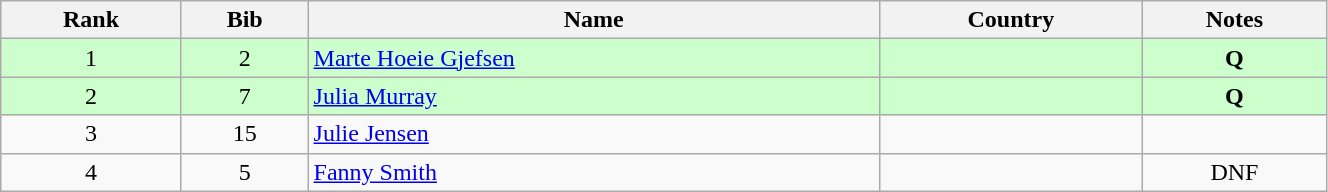<table class="wikitable" style="text-align:center;" width=70%>
<tr>
<th>Rank</th>
<th>Bib</th>
<th>Name</th>
<th>Country</th>
<th>Notes</th>
</tr>
<tr bgcolor="#ccffcc">
<td>1</td>
<td>2</td>
<td align=left><a href='#'>Marte Hoeie Gjefsen</a></td>
<td align=left></td>
<td><strong>Q</strong></td>
</tr>
<tr bgcolor="#ccffcc">
<td>2</td>
<td>7</td>
<td align=left><a href='#'>Julia Murray</a></td>
<td align=left></td>
<td><strong>Q</strong></td>
</tr>
<tr>
<td>3</td>
<td>15</td>
<td align=left><a href='#'>Julie Jensen</a></td>
<td align=left></td>
<td></td>
</tr>
<tr>
<td>4</td>
<td>5</td>
<td align=left><a href='#'>Fanny Smith</a></td>
<td align=left></td>
<td>DNF</td>
</tr>
</table>
